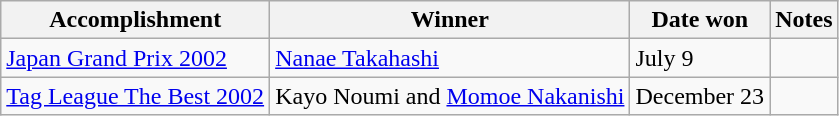<table class="wikitable">
<tr>
<th>Accomplishment</th>
<th>Winner</th>
<th>Date won</th>
<th>Notes</th>
</tr>
<tr>
<td><a href='#'>Japan Grand Prix 2002</a></td>
<td><a href='#'>Nanae Takahashi</a></td>
<td>July 9</td>
</tr>
<tr>
<td><a href='#'>Tag League The Best 2002</a></td>
<td>Kayo Noumi and <a href='#'>Momoe Nakanishi</a></td>
<td>December 23</td>
<td></td>
</tr>
</table>
